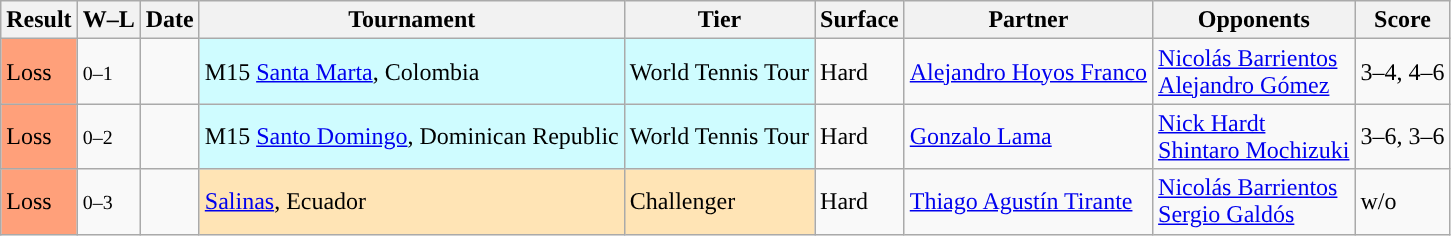<table class="sortable wikitable">
<tr>
<th>Result</th>
<th class="unsortable">W–L</th>
<th>Date</th>
<th>Tournament</th>
<th>Tier</th>
<th>Surface</th>
<th>Partner</th>
<th>Opponents</th>
<th class="unsortable">Score</th>
</tr>
<tr>
<td bgcolor=FFA07A>Loss</td>
<td><small>0–1</small></td>
<td></td>
<td style="background:#cffcff;">M15 <a href='#'>Santa Marta</a>, Colombia</td>
<td style="background:#cffcff;">World Tennis Tour</td>
<td>Hard</td>
<td> <a href='#'>Alejandro Hoyos Franco</a></td>
<td> <a href='#'>Nicolás Barrientos</a><br> <a href='#'>Alejandro Gómez</a></td>
<td>3–4, 4–6</td>
</tr>
<tr>
<td bgcolor=FFA07A>Loss</td>
<td><small>0–2</small></td>
<td></td>
<td style="background:#cffcff;">M15 <a href='#'>Santo Domingo</a>, Dominican Republic</td>
<td style="background:#cffcff;">World Tennis Tour</td>
<td>Hard</td>
<td> <a href='#'>Gonzalo Lama</a></td>
<td> <a href='#'>Nick Hardt</a><br> <a href='#'>Shintaro Mochizuki</a></td>
<td>3–6, 3–6</td>
</tr>
<tr>
<td bgcolor=FFA07A>Loss</td>
<td><small>0–3</small></td>
<td><a href='#'></a></td>
<td style="background:moccasin"><a href='#'>Salinas</a>, Ecuador</td>
<td style="background:moccasin">Challenger</td>
<td>Hard</td>
<td> <a href='#'>Thiago Agustín Tirante</a></td>
<td> <a href='#'>Nicolás Barrientos</a><br> <a href='#'>Sergio Galdós</a></td>
<td>w/o</td>
</tr>
</table>
